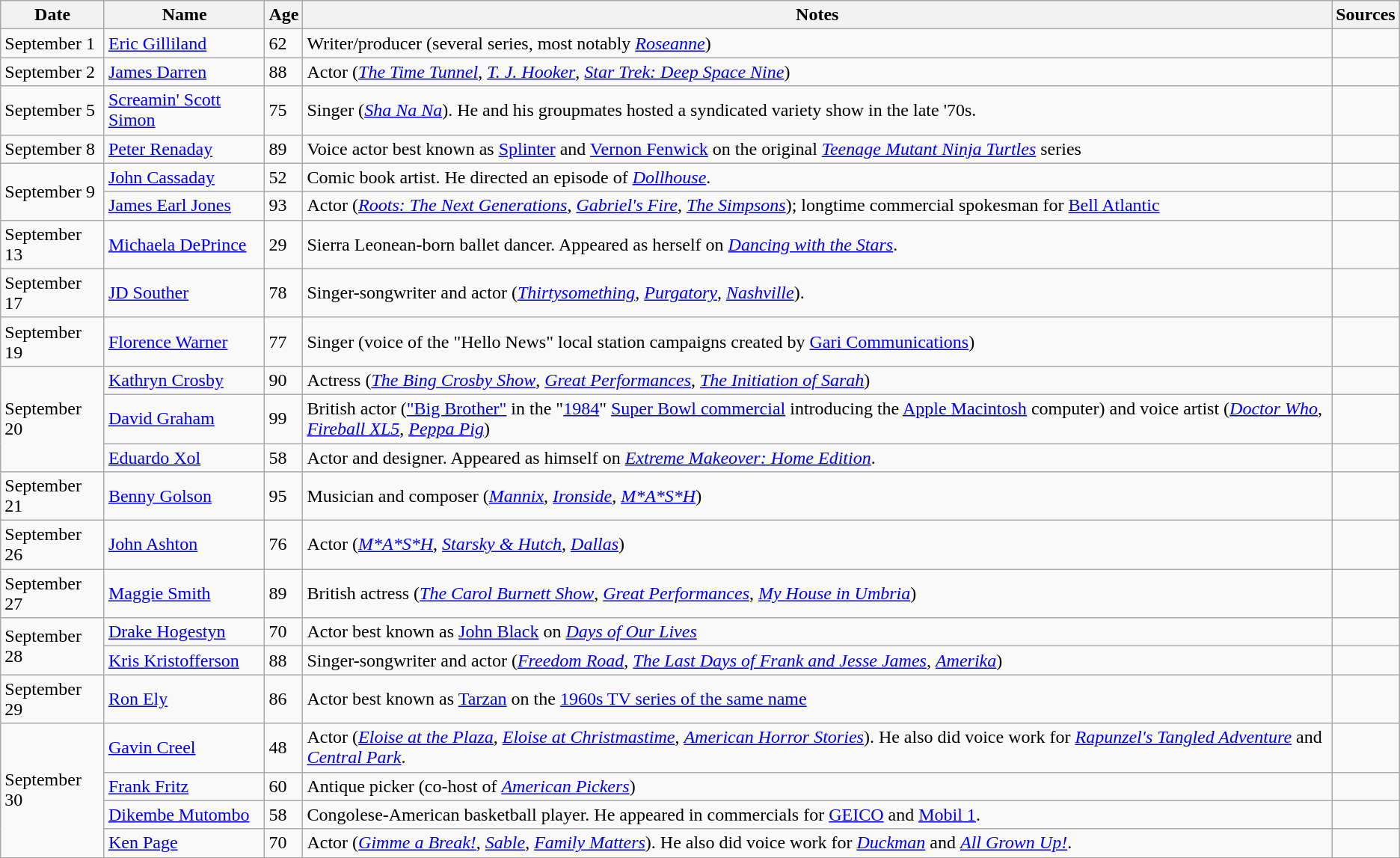<table class="wikitable sortable">
<tr>
<th>Date</th>
<th>Name</th>
<th>Age</th>
<th>Notes</th>
<th>Sources</th>
</tr>
<tr>
<td>September 1</td>
<td><a href='#'>Eric Gilliland</a></td>
<td>62</td>
<td>Writer/producer (several series, most notably <em><a href='#'>Roseanne</a></em>)</td>
<td></td>
</tr>
<tr>
<td>September 2</td>
<td><a href='#'>James Darren</a></td>
<td>88</td>
<td>Actor (<em><a href='#'>The Time Tunnel</a></em>, <em><a href='#'>T. J. Hooker</a></em>, <em><a href='#'>Star Trek: Deep Space Nine</a></em>)</td>
<td></td>
</tr>
<tr>
<td>September 5</td>
<td><a href='#'>Screamin' Scott Simon</a></td>
<td>75</td>
<td>Singer (<em><a href='#'>Sha Na Na</a></em>). He and his groupmates hosted a syndicated variety show in the late '70s.</td>
<td></td>
</tr>
<tr>
<td>September 8</td>
<td><a href='#'>Peter Renaday</a></td>
<td>89</td>
<td>Voice actor best known as <a href='#'>Splinter</a> and <a href='#'>Vernon Fenwick</a> on the original <em><a href='#'>Teenage Mutant Ninja Turtles</a></em> series</td>
<td></td>
</tr>
<tr>
<td rowspan="2">September 9</td>
<td><a href='#'>John Cassaday</a></td>
<td>52</td>
<td>Comic book artist. He directed an episode of <em><a href='#'>Dollhouse</a></em>.</td>
<td></td>
</tr>
<tr>
<td><a href='#'>James Earl Jones</a></td>
<td>93</td>
<td>Actor (<em><a href='#'>Roots: The Next Generations</a></em>, <em><a href='#'>Gabriel's Fire</a></em>, <em><a href='#'>The Simpsons</a></em>); longtime commercial spokesman for <a href='#'>Bell Atlantic</a></td>
<td></td>
</tr>
<tr>
<td>September 13</td>
<td><a href='#'>Michaela DePrince</a></td>
<td>29</td>
<td>Sierra Leonean-born ballet dancer. Appeared as herself on <em><a href='#'>Dancing with the Stars</a></em>.</td>
<td></td>
</tr>
<tr>
<td>September 17</td>
<td><a href='#'>JD Souther</a></td>
<td>78</td>
<td>Singer-songwriter and actor (<em><a href='#'>Thirtysomething</a></em>, <em><a href='#'>Purgatory</a></em>, <em><a href='#'>Nashville</a></em>).</td>
<td></td>
</tr>
<tr>
<td>September 19</td>
<td><a href='#'>Florence Warner</a></td>
<td>77</td>
<td>Singer (voice of the "Hello News" local station campaigns created by <a href='#'>Gari Communications</a>)</td>
<td></td>
</tr>
<tr>
<td rowspan="3">September 20</td>
<td><a href='#'>Kathryn Crosby</a></td>
<td>90</td>
<td>Actress (<em><a href='#'>The Bing Crosby Show</a></em>, <em><a href='#'>Great Performances</a></em>, <em><a href='#'>The Initiation of Sarah</a></em>)</td>
<td></td>
</tr>
<tr>
<td><a href='#'>David Graham</a></td>
<td>99</td>
<td>British actor (<a href='#'>"Big Brother"</a> in the "<a href='#'>1984</a>" <a href='#'>Super Bowl commercial</a> introducing the <a href='#'>Apple Macintosh</a> computer) and voice artist (<em><a href='#'>Doctor Who</a></em>, <em><a href='#'>Fireball XL5</a></em>, <em><a href='#'>Peppa Pig</a></em>)</td>
<td></td>
</tr>
<tr>
<td><a href='#'>Eduardo Xol</a></td>
<td>58</td>
<td>Actor and designer. Appeared as himself on <em><a href='#'>Extreme Makeover: Home Edition</a></em>.</td>
<td></td>
</tr>
<tr>
<td>September 21</td>
<td><a href='#'>Benny Golson</a></td>
<td>95</td>
<td>Musician and composer (<em><a href='#'>Mannix</a></em>, <em><a href='#'>Ironside</a></em>, <em><a href='#'>M*A*S*H</a></em>)</td>
<td></td>
</tr>
<tr>
<td>September 26</td>
<td><a href='#'>John Ashton</a></td>
<td>76</td>
<td>Actor (<em><a href='#'>M*A*S*H</a></em>, <em><a href='#'>Starsky & Hutch</a></em>, <em><a href='#'>Dallas</a></em>)</td>
<td></td>
</tr>
<tr>
<td>September 27</td>
<td><a href='#'>Maggie Smith</a></td>
<td>89</td>
<td>British actress (<em><a href='#'>The Carol Burnett Show</a></em>, <em><a href='#'>Great Performances</a></em>, <em><a href='#'>My House in Umbria</a></em>)</td>
<td></td>
</tr>
<tr>
<td rowspan="2">September 28</td>
<td><a href='#'>Drake Hogestyn</a></td>
<td>70</td>
<td>Actor best known as <a href='#'>John Black</a> on <em><a href='#'>Days of Our Lives</a></em></td>
<td></td>
</tr>
<tr>
<td><a href='#'>Kris Kristofferson</a></td>
<td>88</td>
<td>Singer-songwriter and actor (<em><a href='#'>Freedom Road</a></em>, <em><a href='#'>The Last Days of Frank and Jesse James</a></em>, <em><a href='#'>Amerika</a></em>)</td>
<td></td>
</tr>
<tr>
<td>September 29</td>
<td><a href='#'>Ron Ely</a></td>
<td>86</td>
<td>Actor best known as <a href='#'>Tarzan</a> on the <a href='#'>1960s TV series of the same name</a></td>
<td></td>
</tr>
<tr>
<td rowspan="4">September 30</td>
<td><a href='#'>Gavin Creel</a></td>
<td>48</td>
<td>Actor (<em><a href='#'>Eloise at the Plaza</a></em>, <em><a href='#'>Eloise at Christmastime</a></em>, <em><a href='#'>American Horror Stories</a></em>). He also did voice work for <em><a href='#'>Rapunzel's Tangled Adventure</a></em> and <em><a href='#'>Central Park</a></em>.</td>
<td></td>
</tr>
<tr>
<td><a href='#'>Frank Fritz</a></td>
<td>60</td>
<td>Antique picker (co-host of <em><a href='#'>American Pickers</a></em>)</td>
<td></td>
</tr>
<tr>
<td><a href='#'>Dikembe Mutombo</a></td>
<td>58</td>
<td>Congolese-American basketball player. He appeared in commercials for <a href='#'>GEICO</a> and <a href='#'>Mobil 1</a>.</td>
<td></td>
</tr>
<tr>
<td><a href='#'>Ken Page</a></td>
<td>70</td>
<td>Actor (<em><a href='#'>Gimme a Break!</a></em>, <em><a href='#'>Sable</a></em>, <em><a href='#'>Family Matters</a></em>). He also did voice work for <em><a href='#'>Duckman</a></em> and <em><a href='#'>All Grown Up!</a></em>.</td>
<td></td>
</tr>
</table>
